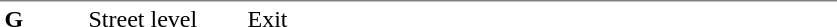<table table border=0 cellspacing=0 cellpadding=3>
<tr>
<td style="border-top:solid 1px gray;" width=50 valign=top><strong>G</strong></td>
<td style="border-top:solid 1px gray;" width=100 valign=top>Street level</td>
<td style="border-top:solid 1px gray;" width=390 valign=top>Exit</td>
</tr>
</table>
